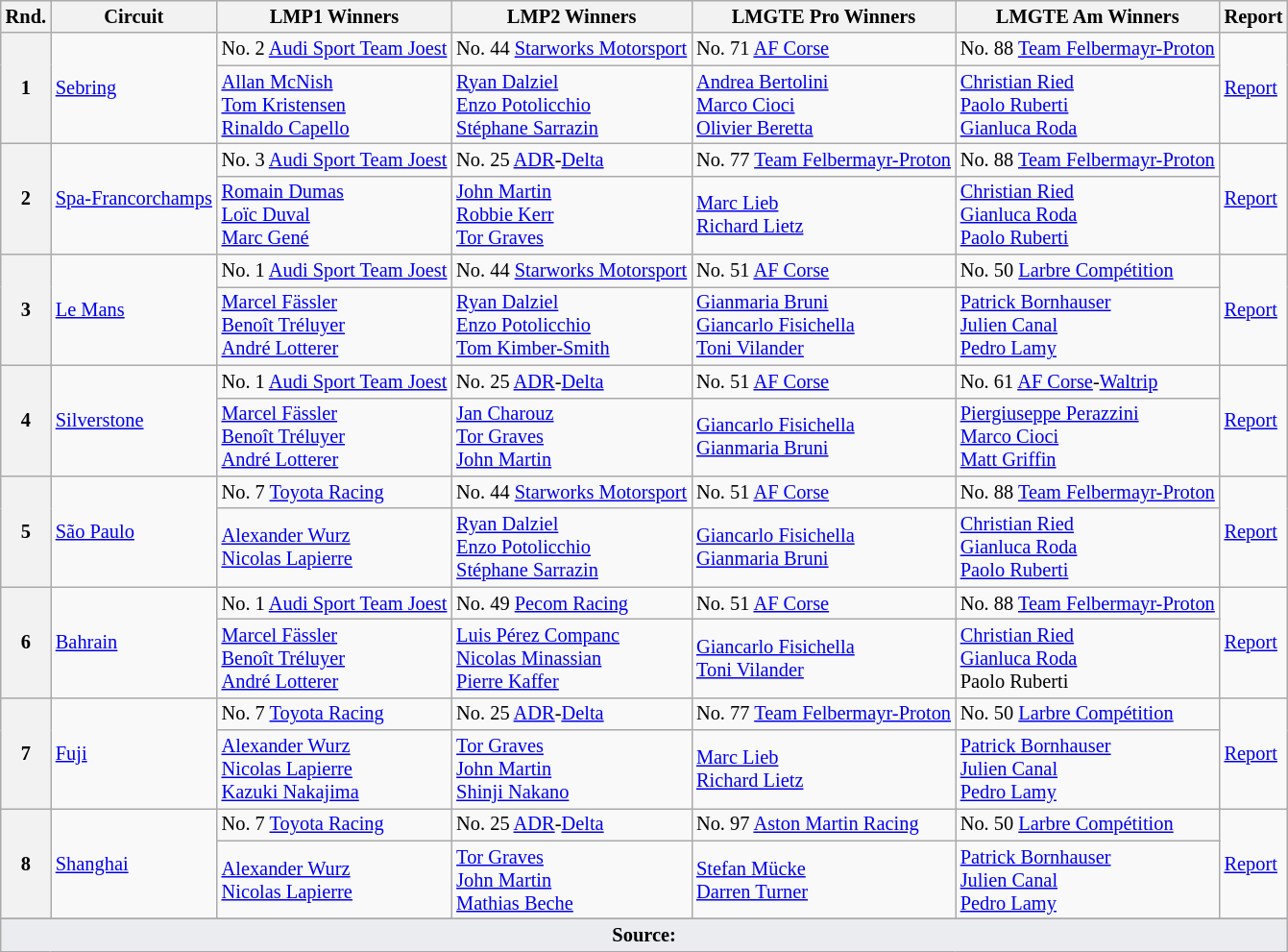<table class="wikitable" style="font-size: 85%;">
<tr>
<th>Rnd.</th>
<th>Circuit</th>
<th>LMP1 Winners</th>
<th>LMP2 Winners</th>
<th>LMGTE Pro Winners</th>
<th>LMGTE Am Winners</th>
<th>Report</th>
</tr>
<tr>
<th rowspan=2>1</th>
<td rowspan=2><a href='#'>Sebring</a></td>
<td> No. 2 <a href='#'>Audi Sport Team Joest</a></td>
<td> No. 44 <a href='#'>Starworks Motorsport</a></td>
<td> No. 71 <a href='#'>AF Corse</a></td>
<td> No. 88 <a href='#'>Team Felbermayr-Proton</a></td>
<td rowspan=2><a href='#'>Report</a></td>
</tr>
<tr>
<td> <a href='#'>Allan McNish</a><br> <a href='#'>Tom Kristensen</a><br> <a href='#'>Rinaldo Capello</a></td>
<td> <a href='#'>Ryan Dalziel</a><br> <a href='#'>Enzo Potolicchio</a><br> <a href='#'>Stéphane Sarrazin</a></td>
<td> <a href='#'>Andrea Bertolini</a><br> <a href='#'>Marco Cioci</a><br> <a href='#'>Olivier Beretta</a></td>
<td> <a href='#'>Christian Ried</a><br> <a href='#'>Paolo Ruberti</a><br> <a href='#'>Gianluca Roda</a></td>
</tr>
<tr>
<th rowspan=2>2</th>
<td rowspan=2><a href='#'>Spa-Francorchamps</a></td>
<td> No. 3 <a href='#'>Audi Sport Team Joest</a></td>
<td> No. 25 <a href='#'>ADR</a>-<a href='#'>Delta</a></td>
<td> No. 77 <a href='#'>Team Felbermayr-Proton</a></td>
<td> No. 88 <a href='#'>Team Felbermayr-Proton</a></td>
<td rowspan=2><a href='#'>Report</a></td>
</tr>
<tr>
<td> <a href='#'>Romain Dumas</a><br> <a href='#'>Loïc Duval</a><br> <a href='#'>Marc Gené</a></td>
<td> <a href='#'>John Martin</a><br> <a href='#'>Robbie Kerr</a><br> <a href='#'>Tor Graves</a></td>
<td> <a href='#'>Marc Lieb</a><br> <a href='#'>Richard Lietz</a></td>
<td> <a href='#'>Christian Ried</a><br> <a href='#'>Gianluca Roda</a><br> <a href='#'>Paolo Ruberti</a></td>
</tr>
<tr>
<th rowspan=2>3</th>
<td rowspan=2><a href='#'>Le Mans</a></td>
<td> No. 1 <a href='#'>Audi Sport Team Joest</a></td>
<td> No. 44 <a href='#'>Starworks Motorsport</a></td>
<td> No. 51 <a href='#'>AF Corse</a></td>
<td> No. 50 <a href='#'>Larbre Compétition</a></td>
<td rowspan=2><a href='#'>Report</a></td>
</tr>
<tr>
<td> <a href='#'>Marcel Fässler</a><br> <a href='#'>Benoît Tréluyer</a><br> <a href='#'>André Lotterer</a></td>
<td> <a href='#'>Ryan Dalziel</a><br> <a href='#'>Enzo Potolicchio</a><br> <a href='#'>Tom Kimber-Smith</a></td>
<td> <a href='#'>Gianmaria Bruni</a><br> <a href='#'>Giancarlo Fisichella</a><br> <a href='#'>Toni Vilander</a></td>
<td> <a href='#'>Patrick Bornhauser</a><br> <a href='#'>Julien Canal</a><br> <a href='#'>Pedro Lamy</a></td>
</tr>
<tr>
<th rowspan=2>4</th>
<td rowspan=2><a href='#'>Silverstone</a></td>
<td> No. 1 <a href='#'>Audi Sport Team Joest</a></td>
<td> No. 25 <a href='#'>ADR</a>-<a href='#'>Delta</a></td>
<td> No. 51 <a href='#'>AF Corse</a></td>
<td> No. 61 <a href='#'>AF Corse</a>-<a href='#'>Waltrip</a></td>
<td rowspan=2><a href='#'>Report</a></td>
</tr>
<tr>
<td> <a href='#'>Marcel Fässler</a><br> <a href='#'>Benoît Tréluyer</a><br> <a href='#'>André Lotterer</a></td>
<td> <a href='#'>Jan Charouz</a><br> <a href='#'>Tor Graves</a><br> <a href='#'>John Martin</a></td>
<td> <a href='#'>Giancarlo Fisichella</a><br> <a href='#'>Gianmaria Bruni</a></td>
<td> <a href='#'>Piergiuseppe Perazzini</a><br> <a href='#'>Marco Cioci</a><br> <a href='#'>Matt Griffin</a></td>
</tr>
<tr>
<th rowspan=2>5</th>
<td rowspan=2><a href='#'>São Paulo</a></td>
<td> No. 7 <a href='#'>Toyota Racing</a></td>
<td> No. 44 <a href='#'>Starworks Motorsport</a></td>
<td> No. 51 <a href='#'>AF Corse</a></td>
<td> No. 88 <a href='#'>Team Felbermayr-Proton</a></td>
<td rowspan=2><a href='#'>Report</a></td>
</tr>
<tr>
<td> <a href='#'>Alexander Wurz</a><br> <a href='#'>Nicolas Lapierre</a></td>
<td> <a href='#'>Ryan Dalziel</a><br> <a href='#'>Enzo Potolicchio</a><br> <a href='#'>Stéphane Sarrazin</a></td>
<td> <a href='#'>Giancarlo Fisichella</a><br> <a href='#'>Gianmaria Bruni</a></td>
<td> <a href='#'>Christian Ried</a><br> <a href='#'>Gianluca Roda</a><br> <a href='#'>Paolo Ruberti</a></td>
</tr>
<tr>
<th rowspan=2>6</th>
<td rowspan=2><a href='#'>Bahrain</a></td>
<td> No. 1 <a href='#'>Audi Sport Team Joest</a></td>
<td> No. 49 <a href='#'>Pecom Racing</a></td>
<td> No. 51 <a href='#'>AF Corse</a></td>
<td> No. 88 <a href='#'>Team Felbermayr-Proton</a></td>
<td rowspan=2><a href='#'>Report</a></td>
</tr>
<tr>
<td> <a href='#'>Marcel Fässler</a><br> <a href='#'>Benoît Tréluyer</a><br> <a href='#'>André Lotterer</a></td>
<td> <a href='#'>Luis Pérez Companc</a><br> <a href='#'>Nicolas Minassian</a><br> <a href='#'>Pierre Kaffer</a></td>
<td> <a href='#'>Giancarlo Fisichella</a><br> <a href='#'>Toni Vilander</a></td>
<td> <a href='#'>Christian Ried</a><br> <a href='#'>Gianluca Roda</a><br> Paolo Ruberti</td>
</tr>
<tr>
<th rowspan=2>7</th>
<td rowspan=2><a href='#'>Fuji</a></td>
<td> No. 7 <a href='#'>Toyota Racing</a></td>
<td> No. 25 <a href='#'>ADR</a>-<a href='#'>Delta</a></td>
<td> No. 77 <a href='#'>Team Felbermayr-Proton</a></td>
<td> No. 50 <a href='#'>Larbre Compétition</a></td>
<td rowspan=2><a href='#'>Report</a></td>
</tr>
<tr>
<td> <a href='#'>Alexander Wurz</a><br> <a href='#'>Nicolas Lapierre</a><br> <a href='#'>Kazuki Nakajima</a></td>
<td> <a href='#'>Tor Graves</a><br> <a href='#'>John Martin</a><br> <a href='#'>Shinji Nakano</a></td>
<td> <a href='#'>Marc Lieb</a><br> <a href='#'>Richard Lietz</a></td>
<td> <a href='#'>Patrick Bornhauser</a><br> <a href='#'>Julien Canal</a><br> <a href='#'>Pedro Lamy</a></td>
</tr>
<tr>
<th rowspan=2>8</th>
<td rowspan=2><a href='#'>Shanghai</a></td>
<td> No. 7 <a href='#'>Toyota Racing</a></td>
<td> No. 25 <a href='#'>ADR</a>-<a href='#'>Delta</a></td>
<td> No. 97 <a href='#'>Aston Martin Racing</a></td>
<td> No. 50 <a href='#'>Larbre Compétition</a></td>
<td rowspan=2><a href='#'>Report</a></td>
</tr>
<tr>
<td> <a href='#'>Alexander Wurz</a><br> <a href='#'>Nicolas Lapierre</a></td>
<td> <a href='#'>Tor Graves</a><br> <a href='#'>John Martin</a><br> <a href='#'>Mathias Beche</a></td>
<td> <a href='#'>Stefan Mücke</a><br> <a href='#'>Darren Turner</a></td>
<td> <a href='#'>Patrick Bornhauser</a><br> <a href='#'>Julien Canal</a><br> <a href='#'>Pedro Lamy</a></td>
</tr>
<tr>
</tr>
<tr class="sortbottom">
<td colspan="7" style="background-color:#EAECF0;text-align:center"><strong>Source:</strong></td>
</tr>
</table>
